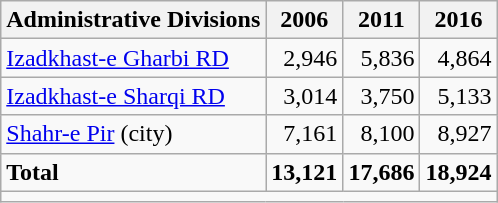<table class="wikitable">
<tr>
<th>Administrative Divisions</th>
<th>2006</th>
<th>2011</th>
<th>2016</th>
</tr>
<tr>
<td><a href='#'>Izadkhast-e Gharbi RD</a></td>
<td style="text-align: right;">2,946</td>
<td style="text-align: right;">5,836</td>
<td style="text-align: right;">4,864</td>
</tr>
<tr>
<td><a href='#'>Izadkhast-e Sharqi RD</a></td>
<td style="text-align: right;">3,014</td>
<td style="text-align: right;">3,750</td>
<td style="text-align: right;">5,133</td>
</tr>
<tr>
<td><a href='#'>Shahr-e Pir</a> (city)</td>
<td style="text-align: right;">7,161</td>
<td style="text-align: right;">8,100</td>
<td style="text-align: right;">8,927</td>
</tr>
<tr>
<td><strong>Total</strong></td>
<td style="text-align: right;"><strong>13,121</strong></td>
<td style="text-align: right;"><strong>17,686</strong></td>
<td style="text-align: right;"><strong>18,924</strong></td>
</tr>
<tr>
<td colspan=4></td>
</tr>
</table>
